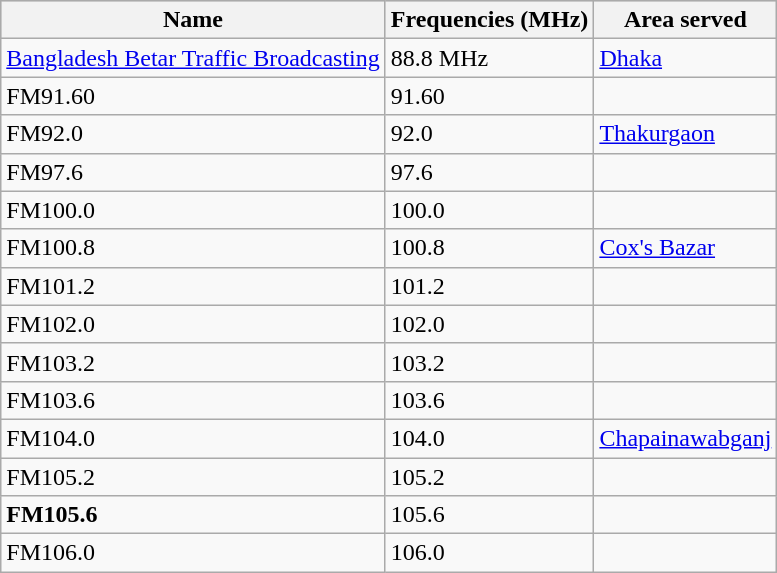<table class="wikitable sortable">
<tr style="background:#c9c9c9;">
<th>Name</th>
<th>Frequencies (MHz)</th>
<th>Area served</th>
</tr>
<tr>
<td><a href='#'>Bangladesh Betar Traffic Broadcasting</a></td>
<td>88.8 MHz</td>
<td><a href='#'>Dhaka</a></td>
</tr>
<tr>
<td>FM91.60</td>
<td>91.60</td>
<td></td>
</tr>
<tr>
<td>FM92.0</td>
<td>92.0</td>
<td><a href='#'>Thakurgaon</a></td>
</tr>
<tr>
<td>FM97.6</td>
<td>97.6</td>
<td></td>
</tr>
<tr>
<td>FM100.0</td>
<td>100.0</td>
<td></td>
</tr>
<tr>
<td>FM100.8</td>
<td>100.8</td>
<td><a href='#'>Cox's Bazar</a></td>
</tr>
<tr>
<td>FM101.2</td>
<td>101.2</td>
<td></td>
</tr>
<tr>
<td>FM102.0</td>
<td>102.0</td>
<td></td>
</tr>
<tr>
<td>FM103.2</td>
<td>103.2</td>
<td></td>
</tr>
<tr>
<td>FM103.6</td>
<td>103.6</td>
<td></td>
</tr>
<tr>
<td>FM104.0</td>
<td>104.0</td>
<td><a href='#'>Chapainawabganj</a></td>
</tr>
<tr>
<td>FM105.2</td>
<td>105.2</td>
<td></td>
</tr>
<tr>
<td><strong>FM105.6</strong></td>
<td>105.6</td>
<td></td>
</tr>
<tr>
<td>FM106.0</td>
<td>106.0</td>
</tr>
</table>
